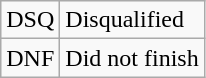<table class="wikitable">
<tr>
<td style="text-align:center;">DSQ</td>
<td>Disqualified</td>
</tr>
<tr>
<td style="text-align:center;">DNF</td>
<td>Did not finish</td>
</tr>
</table>
